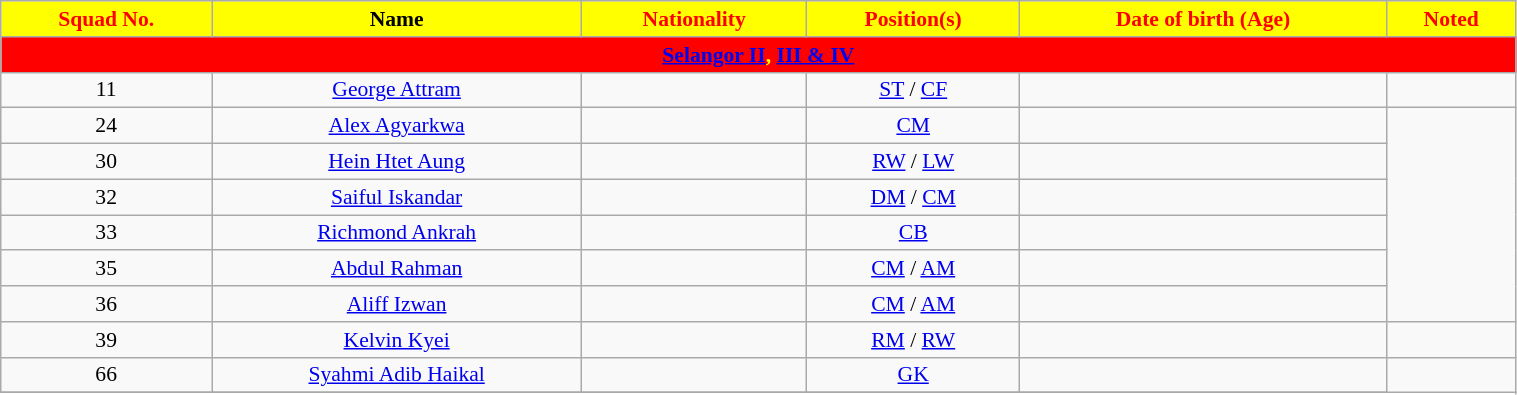<table class="wikitable" style="text-align:center; font-size:90%; width:80%;">
<tr>
<th style="background:yellow; color:red; text-align:center;">Squad No.</th>
<th style="background:yellow; color:red text-align:center;">Name</th>
<th style="background:yellow; color:red; text-align:center;">Nationality</th>
<th style="background:yellow; color:red; text-align:center;">Position(s)</th>
<th style="background:yellow; color:red; text-align:center;">Date of birth (Age)</th>
<th style="background:yellow; color:red; text-align:center;">Noted</th>
</tr>
<tr>
<th colspan="9" style="background:red; color:yellow; text-align:center;"><a href='#'>Selangor II</a>, <a href='#'>III & IV</a></th>
</tr>
<tr>
<td>11</td>
<td><a href='#'>George Attram</a></td>
<td></td>
<td><a href='#'>ST</a> / <a href='#'>CF</a></td>
<td></td>
<td></td>
</tr>
<tr>
<td>24</td>
<td><a href='#'>Alex Agyarkwa</a></td>
<td></td>
<td><a href='#'>CM</a></td>
<td></td>
</tr>
<tr>
<td>30</td>
<td><a href='#'>Hein Htet Aung</a></td>
<td></td>
<td><a href='#'>RW</a> / <a href='#'>LW</a></td>
<td></td>
</tr>
<tr>
<td>32</td>
<td><a href='#'>Saiful Iskandar</a></td>
<td></td>
<td><a href='#'>DM</a> / <a href='#'>CM</a></td>
<td></td>
</tr>
<tr>
<td>33</td>
<td><a href='#'>Richmond Ankrah</a></td>
<td></td>
<td><a href='#'>CB</a></td>
<td></td>
</tr>
<tr>
<td>35</td>
<td><a href='#'>Abdul Rahman</a></td>
<td> </td>
<td><a href='#'>CM</a> / <a href='#'>AM</a></td>
<td></td>
</tr>
<tr>
<td>36</td>
<td><a href='#'>Aliff Izwan</a></td>
<td></td>
<td><a href='#'>CM</a> / <a href='#'>AM</a></td>
<td></td>
</tr>
<tr>
<td>39</td>
<td><a href='#'>Kelvin Kyei</a></td>
<td></td>
<td><a href='#'>RM</a> / <a href='#'>RW</a></td>
<td></td>
<td></td>
</tr>
<tr>
<td>66</td>
<td><a href='#'>Syahmi Adib Haikal</a></td>
<td></td>
<td><a href='#'>GK</a></td>
<td></td>
</tr>
<tr>
</tr>
</table>
